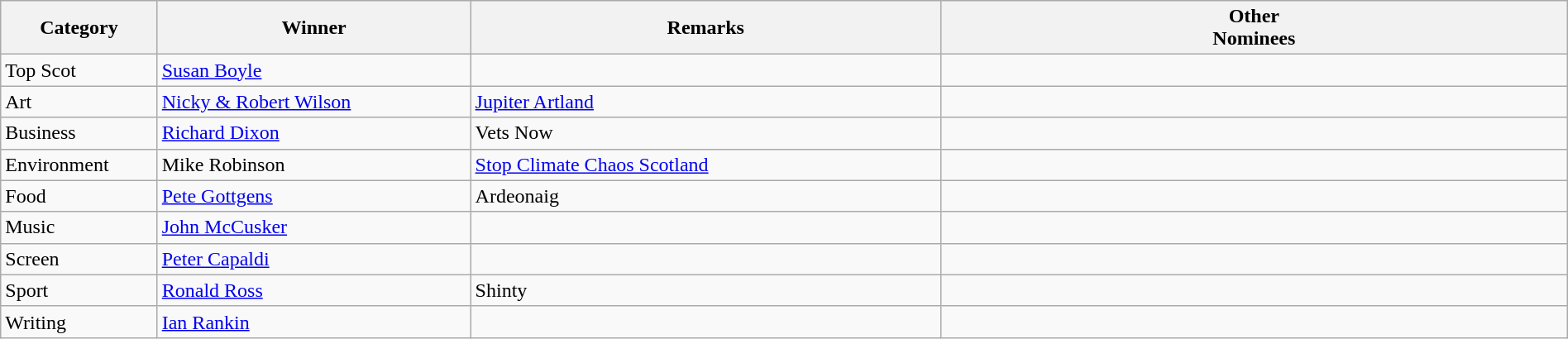<table class="wikitable sortable" style="width:100%; height:100px;">
<tr>
<th style="width:10%;">Category</th>
<th style="width:20%;">Winner</th>
<th style="width:30%;">Remarks</th>
<th style="width:40%;">Other<br>Nominees</th>
</tr>
<tr>
<td>Top Scot</td>
<td><a href='#'>Susan Boyle</a></td>
<td></td>
<td></td>
</tr>
<tr>
<td>Art</td>
<td><a href='#'>Nicky & Robert Wilson</a></td>
<td><a href='#'>Jupiter Artland</a></td>
<td></td>
</tr>
<tr>
<td>Business</td>
<td><a href='#'>Richard Dixon</a></td>
<td>Vets Now</td>
<td></td>
</tr>
<tr>
<td>Environment</td>
<td>Mike Robinson</td>
<td><a href='#'>Stop Climate Chaos Scotland</a></td>
<td></td>
</tr>
<tr>
<td>Food</td>
<td><a href='#'>Pete Gottgens</a></td>
<td>Ardeonaig</td>
<td></td>
</tr>
<tr>
<td>Music</td>
<td><a href='#'>John McCusker</a></td>
<td></td>
<td></td>
</tr>
<tr>
<td>Screen</td>
<td><a href='#'>Peter Capaldi</a></td>
<td></td>
<td></td>
</tr>
<tr>
<td>Sport</td>
<td><a href='#'>Ronald Ross</a></td>
<td>Shinty</td>
<td></td>
</tr>
<tr>
<td>Writing</td>
<td><a href='#'>Ian Rankin</a></td>
<td></td>
<td></td>
</tr>
</table>
